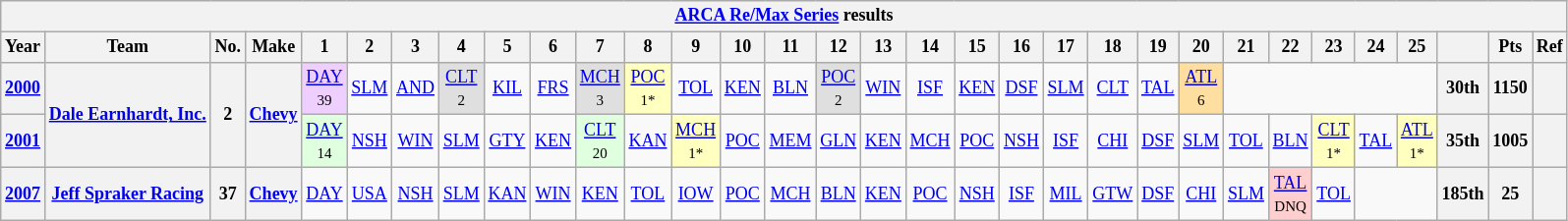<table class="wikitable" style="text-align:center; font-size:75%">
<tr>
<th colspan=45><a href='#'>ARCA Re/Max Series</a> results</th>
</tr>
<tr>
<th>Year</th>
<th>Team</th>
<th>No.</th>
<th>Make</th>
<th>1</th>
<th>2</th>
<th>3</th>
<th>4</th>
<th>5</th>
<th>6</th>
<th>7</th>
<th>8</th>
<th>9</th>
<th>10</th>
<th>11</th>
<th>12</th>
<th>13</th>
<th>14</th>
<th>15</th>
<th>16</th>
<th>17</th>
<th>18</th>
<th>19</th>
<th>20</th>
<th>21</th>
<th>22</th>
<th>23</th>
<th>24</th>
<th>25</th>
<th></th>
<th>Pts</th>
<th>Ref</th>
</tr>
<tr>
<th><a href='#'>2000</a></th>
<th rowspan=2><a href='#'>Dale Earnhardt, Inc.</a></th>
<th rowspan=2>2</th>
<th rowspan=2><a href='#'>Chevy</a></th>
<td style="background:#EFCFFF;"><a href='#'>DAY</a><br><small>39</small></td>
<td><a href='#'>SLM</a></td>
<td><a href='#'>AND</a></td>
<td style="background:#DFDFDF;"><a href='#'>CLT</a><br><small>2</small></td>
<td><a href='#'>KIL</a></td>
<td><a href='#'>FRS</a></td>
<td style="background:#DFDFDF;"><a href='#'>MCH</a><br><small>3</small></td>
<td style="background:#FFFFBF;"><a href='#'>POC</a><br><small>1*</small></td>
<td><a href='#'>TOL</a></td>
<td><a href='#'>KEN</a></td>
<td><a href='#'>BLN</a></td>
<td style="background:#DFDFDF;"><a href='#'>POC</a><br><small>2</small></td>
<td><a href='#'>WIN</a></td>
<td><a href='#'>ISF</a></td>
<td><a href='#'>KEN</a></td>
<td><a href='#'>DSF</a></td>
<td><a href='#'>SLM</a></td>
<td><a href='#'>CLT</a></td>
<td><a href='#'>TAL</a></td>
<td style="background:#FFDF9F;"><a href='#'>ATL</a><br><small>6</small></td>
<td colspan=5></td>
<th>30th</th>
<th>1150</th>
<th></th>
</tr>
<tr>
<th><a href='#'>2001</a></th>
<td style="background:#DFFFDF;"><a href='#'>DAY</a><br><small>14</small></td>
<td><a href='#'>NSH</a></td>
<td><a href='#'>WIN</a></td>
<td><a href='#'>SLM</a></td>
<td><a href='#'>GTY</a></td>
<td><a href='#'>KEN</a></td>
<td style="background:#DFFFDF;"><a href='#'>CLT</a><br><small>20</small></td>
<td><a href='#'>KAN</a></td>
<td style="background:#FFFFBF;"><a href='#'>MCH</a><br><small>1*</small></td>
<td><a href='#'>POC</a></td>
<td><a href='#'>MEM</a></td>
<td><a href='#'>GLN</a></td>
<td><a href='#'>KEN</a></td>
<td><a href='#'>MCH</a></td>
<td><a href='#'>POC</a></td>
<td><a href='#'>NSH</a></td>
<td><a href='#'>ISF</a></td>
<td><a href='#'>CHI</a></td>
<td><a href='#'>DSF</a></td>
<td><a href='#'>SLM</a></td>
<td><a href='#'>TOL</a></td>
<td><a href='#'>BLN</a></td>
<td style="background:#FFFFBF;"><a href='#'>CLT</a><br><small>1*</small></td>
<td><a href='#'>TAL</a></td>
<td style="background:#FFFFBF;"><a href='#'>ATL</a><br><small>1*</small></td>
<th>35th</th>
<th>1005</th>
<th></th>
</tr>
<tr>
<th><a href='#'>2007</a></th>
<th><a href='#'>Jeff Spraker Racing</a></th>
<th>37</th>
<th><a href='#'>Chevy</a></th>
<td><a href='#'>DAY</a></td>
<td><a href='#'>USA</a></td>
<td><a href='#'>NSH</a></td>
<td><a href='#'>SLM</a></td>
<td><a href='#'>KAN</a></td>
<td><a href='#'>WIN</a></td>
<td><a href='#'>KEN</a></td>
<td><a href='#'>TOL</a></td>
<td><a href='#'>IOW</a></td>
<td><a href='#'>POC</a></td>
<td><a href='#'>MCH</a></td>
<td><a href='#'>BLN</a></td>
<td><a href='#'>KEN</a></td>
<td><a href='#'>POC</a></td>
<td><a href='#'>NSH</a></td>
<td><a href='#'>ISF</a></td>
<td><a href='#'>MIL</a></td>
<td><a href='#'>GTW</a></td>
<td><a href='#'>DSF</a></td>
<td><a href='#'>CHI</a></td>
<td><a href='#'>SLM</a></td>
<td style="background:#FFCFCF;"><a href='#'>TAL</a><br><small>DNQ</small></td>
<td><a href='#'>TOL</a></td>
<td colspan=2></td>
<th>185th</th>
<th>25</th>
<th></th>
</tr>
</table>
